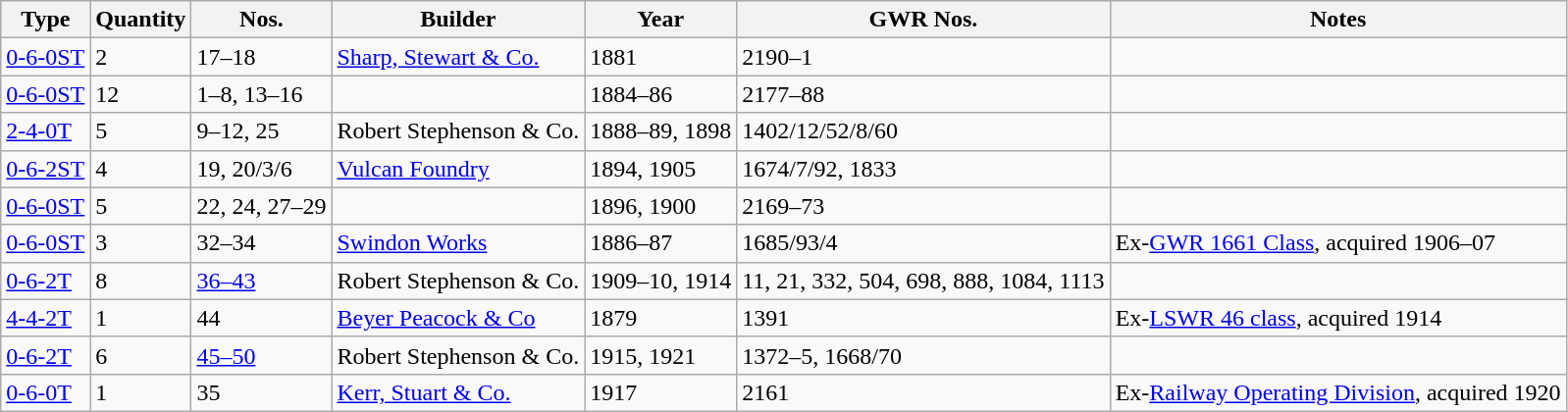<table class="wikitable sortable">
<tr>
<th>Type</th>
<th>Quantity</th>
<th>Nos.</th>
<th>Builder</th>
<th>Year</th>
<th>GWR Nos.</th>
<th>Notes</th>
</tr>
<tr>
<td><a href='#'>0-6-0ST</a></td>
<td>2</td>
<td>17–18</td>
<td><a href='#'>Sharp, Stewart & Co.</a></td>
<td>1881</td>
<td>2190–1</td>
<td></td>
</tr>
<tr>
<td><a href='#'>0-6-0ST</a></td>
<td>12</td>
<td>1–8, 13–16</td>
<td></td>
<td>1884–86</td>
<td>2177–88</td>
<td></td>
</tr>
<tr>
<td><a href='#'>2-4-0T</a></td>
<td>5</td>
<td>9–12, 25</td>
<td>Robert Stephenson & Co.</td>
<td>1888–89, 1898</td>
<td>1402/12/52/8/60</td>
<td></td>
</tr>
<tr>
<td><a href='#'>0-6-2ST</a></td>
<td>4</td>
<td>19, 20/3/6</td>
<td><a href='#'>Vulcan Foundry</a></td>
<td>1894, 1905</td>
<td>1674/7/92, 1833</td>
<td></td>
</tr>
<tr>
<td><a href='#'>0-6-0ST</a></td>
<td>5</td>
<td>22, 24, 27–29</td>
<td></td>
<td>1896, 1900</td>
<td>2169–73</td>
<td></td>
</tr>
<tr>
<td><a href='#'>0-6-0ST</a></td>
<td>3</td>
<td>32–34</td>
<td><a href='#'>Swindon Works</a></td>
<td>1886–87</td>
<td>1685/93/4</td>
<td>Ex-<a href='#'>GWR 1661 Class</a>, acquired 1906–07</td>
</tr>
<tr>
<td><a href='#'>0-6-2T</a></td>
<td>8</td>
<td><a href='#'>36–43</a></td>
<td>Robert Stephenson & Co.</td>
<td>1909–10, 1914</td>
<td>11, 21, 332, 504, 698, 888, 1084, 1113</td>
<td></td>
</tr>
<tr>
<td><a href='#'>4-4-2T</a></td>
<td>1</td>
<td>44</td>
<td><a href='#'>Beyer Peacock & Co</a></td>
<td>1879</td>
<td>1391</td>
<td>Ex-<a href='#'>LSWR 46 class</a>, acquired 1914</td>
</tr>
<tr>
<td><a href='#'>0-6-2T</a></td>
<td>6</td>
<td><a href='#'>45–50</a></td>
<td>Robert Stephenson & Co.</td>
<td>1915, 1921</td>
<td>1372–5, 1668/70</td>
<td></td>
</tr>
<tr>
<td><a href='#'>0-6-0T</a></td>
<td>1</td>
<td>35</td>
<td><a href='#'>Kerr, Stuart & Co.</a></td>
<td>1917</td>
<td>2161</td>
<td>Ex-<a href='#'>Railway Operating Division</a>, acquired 1920</td>
</tr>
</table>
